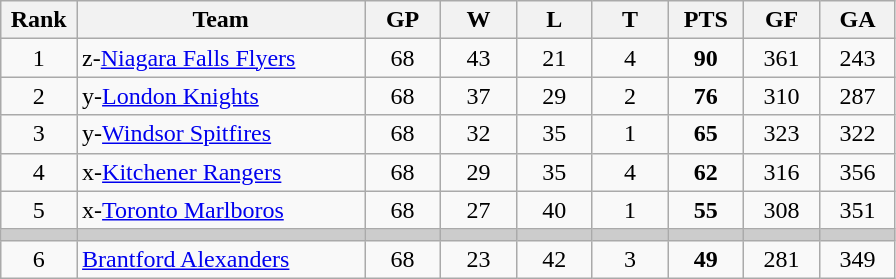<table class="wikitable sortable" style="text-align:center">
<tr>
<th width="7.5%">Rank</th>
<th width="28.5%">Team</th>
<th width="7.5%">GP</th>
<th width="7.5%">W</th>
<th width="7.5%">L</th>
<th width="7.5%">T</th>
<th width="7.5%">PTS</th>
<th width="7.5%">GF</th>
<th width="7.5%">GA</th>
</tr>
<tr>
<td>1</td>
<td align=left>z-<a href='#'>Niagara Falls Flyers</a></td>
<td>68</td>
<td>43</td>
<td>21</td>
<td>4</td>
<td><strong>90</strong></td>
<td>361</td>
<td>243</td>
</tr>
<tr>
<td>2</td>
<td align=left>y-<a href='#'>London Knights</a></td>
<td>68</td>
<td>37</td>
<td>29</td>
<td>2</td>
<td><strong>76</strong></td>
<td>310</td>
<td>287</td>
</tr>
<tr>
<td>3</td>
<td align=left>y-<a href='#'>Windsor Spitfires</a></td>
<td>68</td>
<td>32</td>
<td>35</td>
<td>1</td>
<td><strong>65</strong></td>
<td>323</td>
<td>322</td>
</tr>
<tr>
<td>4</td>
<td align=left>x-<a href='#'>Kitchener Rangers</a></td>
<td>68</td>
<td>29</td>
<td>35</td>
<td>4</td>
<td><strong>62</strong></td>
<td>316</td>
<td>356</td>
</tr>
<tr>
<td>5</td>
<td align=left>x-<a href='#'>Toronto Marlboros</a></td>
<td>68</td>
<td>27</td>
<td>40</td>
<td>1</td>
<td><strong>55</strong></td>
<td>308</td>
<td>351</td>
</tr>
<tr style="background-color:#cccccc;">
<td></td>
<td></td>
<td></td>
<td></td>
<td></td>
<td></td>
<td></td>
<td></td>
<td></td>
</tr>
<tr>
<td>6</td>
<td align=left><a href='#'>Brantford Alexanders</a></td>
<td>68</td>
<td>23</td>
<td>42</td>
<td>3</td>
<td><strong>49</strong></td>
<td>281</td>
<td>349</td>
</tr>
</table>
